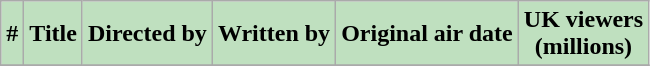<table class="wikitable plainrowheaders" style="background:#FFFFFF;">
<tr>
<th style="background: #bfe0bf;">#</th>
<th style="background: #bfe0bf;">Title</th>
<th style="background: #bfe0bf;">Directed by</th>
<th style="background: #bfe0bf;">Written by</th>
<th style="background: #bfe0bf;">Original air date</th>
<th style="background: #bfe0bf;">UK viewers<br>(millions)</th>
</tr>
<tr>
</tr>
</table>
